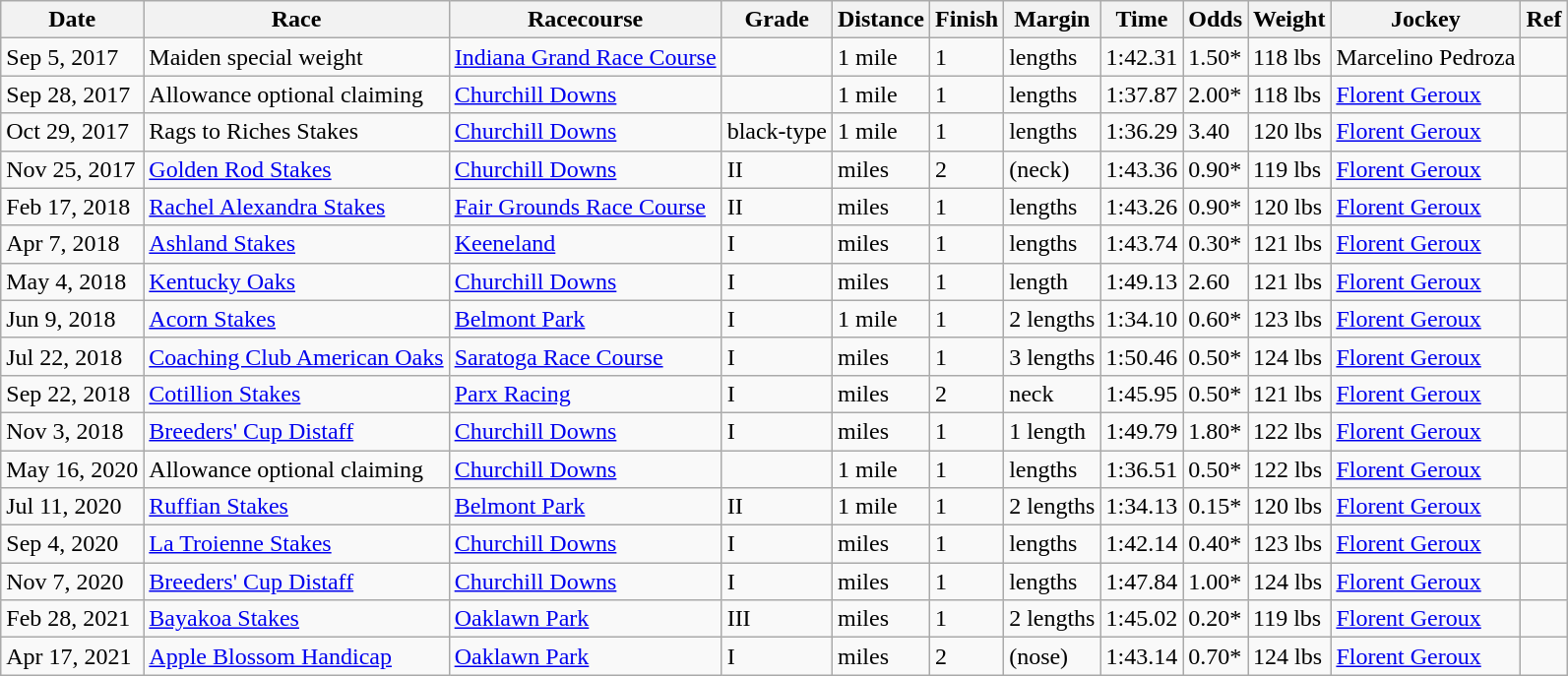<table class="wikitable sortable">
<tr>
<th>Date</th>
<th>Race</th>
<th>Racecourse</th>
<th>Grade</th>
<th>Distance</th>
<th>Finish</th>
<th>Margin</th>
<th>Time</th>
<th>Odds</th>
<th>Weight</th>
<th>Jockey</th>
<th>Ref</th>
</tr>
<tr>
<td>Sep 5, 2017</td>
<td>Maiden special weight</td>
<td><a href='#'>Indiana Grand Race Course</a></td>
<td></td>
<td>1 mile </td>
<td>1</td>
<td> lengths</td>
<td>1:42.31</td>
<td>1.50*</td>
<td>118 lbs</td>
<td>Marcelino Pedroza</td>
<td></td>
</tr>
<tr>
<td>Sep 28, 2017</td>
<td>Allowance optional claiming</td>
<td><a href='#'>Churchill Downs</a></td>
<td></td>
<td>1 mile</td>
<td>1</td>
<td> lengths</td>
<td>1:37.87</td>
<td>2.00*</td>
<td>118 lbs</td>
<td><a href='#'>Florent Geroux</a></td>
<td></td>
</tr>
<tr>
<td>Oct 29, 2017</td>
<td>Rags to Riches Stakes</td>
<td><a href='#'>Churchill Downs</a></td>
<td>black-type</td>
<td>1 mile</td>
<td>1</td>
<td> lengths</td>
<td>1:36.29</td>
<td>3.40</td>
<td>120 lbs</td>
<td><a href='#'>Florent Geroux</a></td>
<td></td>
</tr>
<tr>
<td>Nov 25, 2017</td>
<td><a href='#'>Golden Rod Stakes</a></td>
<td><a href='#'>Churchill Downs</a></td>
<td>II</td>
<td> miles</td>
<td>2</td>
<td>(neck)</td>
<td>1:43.36</td>
<td>0.90*</td>
<td>119 lbs</td>
<td><a href='#'>Florent Geroux</a></td>
<td></td>
</tr>
<tr>
<td>Feb 17, 2018</td>
<td><a href='#'>Rachel Alexandra Stakes</a></td>
<td><a href='#'>Fair Grounds Race Course</a></td>
<td>II</td>
<td> miles</td>
<td>1</td>
<td> lengths</td>
<td>1:43.26</td>
<td>0.90*</td>
<td>120 lbs</td>
<td><a href='#'>Florent Geroux</a></td>
<td></td>
</tr>
<tr>
<td>Apr 7, 2018</td>
<td><a href='#'>Ashland Stakes</a></td>
<td><a href='#'>Keeneland</a></td>
<td>I</td>
<td> miles</td>
<td>1</td>
<td> lengths</td>
<td>1:43.74</td>
<td>0.30*</td>
<td>121 lbs</td>
<td><a href='#'>Florent Geroux</a></td>
<td></td>
</tr>
<tr>
<td>May 4, 2018</td>
<td><a href='#'>Kentucky Oaks</a></td>
<td><a href='#'>Churchill Downs</a></td>
<td>I</td>
<td> miles</td>
<td>1</td>
<td> length</td>
<td>1:49.13</td>
<td>2.60</td>
<td>121 lbs</td>
<td><a href='#'>Florent Geroux</a></td>
<td></td>
</tr>
<tr>
<td>Jun 9, 2018</td>
<td><a href='#'>Acorn Stakes</a></td>
<td><a href='#'>Belmont Park</a></td>
<td>I</td>
<td>1 mile</td>
<td>1</td>
<td>2 lengths</td>
<td>1:34.10</td>
<td>0.60*</td>
<td>123 lbs</td>
<td><a href='#'>Florent Geroux</a></td>
<td></td>
</tr>
<tr>
<td>Jul 22, 2018</td>
<td><a href='#'>Coaching Club American Oaks</a></td>
<td><a href='#'>Saratoga Race Course</a></td>
<td>I</td>
<td> miles</td>
<td>1</td>
<td>3 lengths</td>
<td>1:50.46</td>
<td>0.50*</td>
<td>124 lbs</td>
<td><a href='#'>Florent Geroux</a></td>
<td></td>
</tr>
<tr>
<td>Sep 22, 2018</td>
<td><a href='#'>Cotillion Stakes</a></td>
<td><a href='#'>Parx Racing</a></td>
<td>I</td>
<td> miles</td>
<td>2</td>
<td>neck</td>
<td>1:45.95</td>
<td>0.50*</td>
<td>121 lbs</td>
<td><a href='#'>Florent Geroux</a></td>
<td></td>
</tr>
<tr>
<td>Nov 3, 2018</td>
<td><a href='#'>Breeders' Cup Distaff</a></td>
<td><a href='#'>Churchill Downs</a></td>
<td>I</td>
<td> miles</td>
<td>1</td>
<td>1 length</td>
<td>1:49.79</td>
<td>1.80*</td>
<td>122 lbs</td>
<td><a href='#'>Florent Geroux</a></td>
<td></td>
</tr>
<tr>
<td>May 16, 2020</td>
<td>Allowance optional claiming</td>
<td><a href='#'>Churchill Downs</a></td>
<td></td>
<td>1 mile</td>
<td>1</td>
<td> lengths</td>
<td>1:36.51</td>
<td>0.50*</td>
<td>122 lbs</td>
<td><a href='#'>Florent Geroux</a></td>
<td></td>
</tr>
<tr>
<td>Jul 11, 2020</td>
<td><a href='#'>Ruffian Stakes</a></td>
<td><a href='#'>Belmont Park</a></td>
<td>II</td>
<td>1 mile</td>
<td>1</td>
<td>2 lengths</td>
<td>1:34.13</td>
<td>0.15*</td>
<td>120 lbs</td>
<td><a href='#'>Florent Geroux</a></td>
<td></td>
</tr>
<tr>
<td>Sep 4, 2020</td>
<td><a href='#'>La Troienne Stakes</a></td>
<td><a href='#'>Churchill Downs</a></td>
<td>I</td>
<td> miles</td>
<td>1</td>
<td> lengths</td>
<td>1:42.14</td>
<td>0.40*</td>
<td>123 lbs</td>
<td><a href='#'>Florent Geroux</a></td>
<td></td>
</tr>
<tr>
<td>Nov 7, 2020</td>
<td><a href='#'>Breeders' Cup Distaff</a></td>
<td><a href='#'>Churchill Downs</a></td>
<td>I</td>
<td> miles</td>
<td>1</td>
<td> lengths</td>
<td>1:47.84</td>
<td>1.00*</td>
<td>124 lbs</td>
<td><a href='#'>Florent Geroux</a></td>
<td></td>
</tr>
<tr>
<td>Feb 28, 2021</td>
<td><a href='#'>Bayakoa Stakes</a></td>
<td><a href='#'>Oaklawn Park</a></td>
<td>III</td>
<td> miles</td>
<td>1</td>
<td>2 lengths</td>
<td>1:45.02</td>
<td>0.20*</td>
<td>119 lbs</td>
<td><a href='#'>Florent Geroux</a></td>
<td></td>
</tr>
<tr>
<td>Apr 17, 2021</td>
<td><a href='#'>Apple Blossom Handicap</a></td>
<td><a href='#'>Oaklawn Park</a></td>
<td>I</td>
<td> miles</td>
<td>2</td>
<td>(nose)</td>
<td>1:43.14</td>
<td>0.70*</td>
<td>124 lbs</td>
<td><a href='#'>Florent Geroux</a></td>
<td></td>
</tr>
</table>
